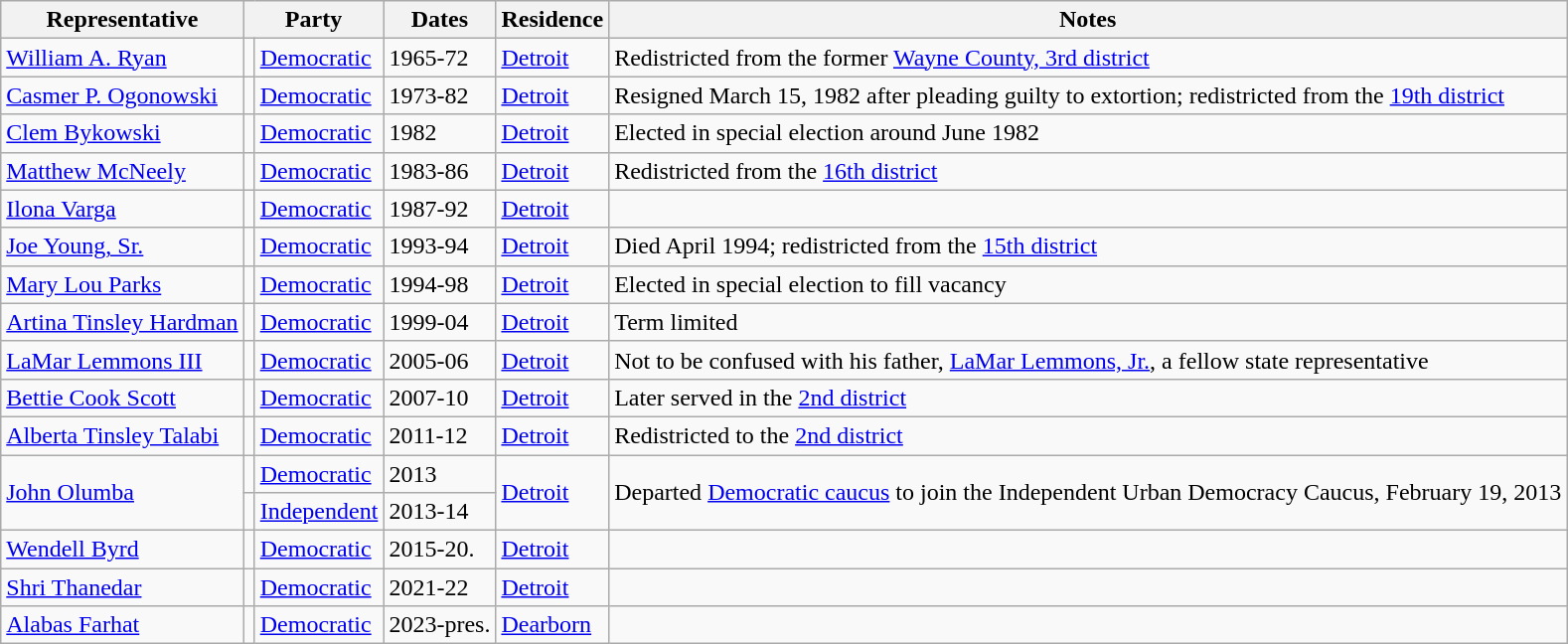<table class=wikitable>
<tr valign=bottom>
<th>Representative</th>
<th colspan="2">Party</th>
<th>Dates</th>
<th>Residence</th>
<th>Notes</th>
</tr>
<tr>
<td><a href='#'>William A. Ryan</a></td>
<td bgcolor=></td>
<td><a href='#'>Democratic</a></td>
<td>1965-72</td>
<td><a href='#'>Detroit</a></td>
<td>Redistricted from the former <a href='#'>Wayne County, 3rd district</a></td>
</tr>
<tr>
<td><a href='#'>Casmer P. Ogonowski</a></td>
<td bgcolor=></td>
<td><a href='#'>Democratic</a></td>
<td>1973-82</td>
<td><a href='#'>Detroit</a></td>
<td>Resigned March 15, 1982 after pleading guilty to extortion; redistricted from the <a href='#'>19th district</a></td>
</tr>
<tr>
<td><a href='#'>Clem Bykowski</a></td>
<td bgcolor=></td>
<td><a href='#'>Democratic</a></td>
<td>1982</td>
<td><a href='#'>Detroit</a></td>
<td>Elected in special election around June 1982</td>
</tr>
<tr>
<td><a href='#'>Matthew McNeely</a></td>
<td bgcolor=></td>
<td><a href='#'>Democratic</a></td>
<td>1983-86</td>
<td><a href='#'>Detroit</a></td>
<td>Redistricted from the <a href='#'>16th district</a></td>
</tr>
<tr>
<td><a href='#'>Ilona Varga</a></td>
<td bgcolor=></td>
<td><a href='#'>Democratic</a></td>
<td>1987-92</td>
<td><a href='#'>Detroit</a></td>
<td></td>
</tr>
<tr>
<td><a href='#'>Joe Young, Sr.</a></td>
<td bgcolor=></td>
<td><a href='#'>Democratic</a></td>
<td>1993-94</td>
<td><a href='#'>Detroit</a></td>
<td>Died April 1994; redistricted from the <a href='#'>15th district</a></td>
</tr>
<tr>
<td><a href='#'>Mary Lou Parks</a></td>
<td bgcolor=></td>
<td><a href='#'>Democratic</a></td>
<td>1994-98</td>
<td><a href='#'>Detroit</a></td>
<td>Elected in special election to fill vacancy</td>
</tr>
<tr>
<td><a href='#'>Artina Tinsley Hardman</a></td>
<td bgcolor=></td>
<td><a href='#'>Democratic</a></td>
<td>1999-04</td>
<td><a href='#'>Detroit</a></td>
<td>Term limited</td>
</tr>
<tr>
<td><a href='#'>LaMar Lemmons III</a></td>
<td bgcolor=></td>
<td><a href='#'>Democratic</a></td>
<td>2005-06</td>
<td><a href='#'>Detroit</a></td>
<td>Not to be confused with his father, <a href='#'>LaMar Lemmons, Jr.</a>, a fellow state representative</td>
</tr>
<tr>
<td><a href='#'>Bettie Cook Scott</a></td>
<td bgcolor=></td>
<td><a href='#'>Democratic</a></td>
<td>2007-10</td>
<td><a href='#'>Detroit</a></td>
<td>Later served in the <a href='#'>2nd district</a></td>
</tr>
<tr>
<td><a href='#'>Alberta Tinsley Talabi</a></td>
<td bgcolor=></td>
<td><a href='#'>Democratic</a></td>
<td>2011-12</td>
<td><a href='#'>Detroit</a></td>
<td>Redistricted to the <a href='#'>2nd district</a></td>
</tr>
<tr>
<td rowspan="2"><a href='#'>John Olumba</a></td>
<td bgcolor=></td>
<td><a href='#'>Democratic</a></td>
<td>2013</td>
<td rowspan="2"><a href='#'>Detroit</a></td>
<td rowspan="2">Departed <a href='#'>Democratic caucus</a> to join the Independent Urban Democracy Caucus, February 19, 2013</td>
</tr>
<tr>
<td bgcolor=></td>
<td><a href='#'>Independent</a></td>
<td>2013-14</td>
</tr>
<tr>
<td><a href='#'>Wendell Byrd</a></td>
<td bgcolor=></td>
<td><a href='#'>Democratic</a></td>
<td>2015-20.</td>
<td><a href='#'>Detroit</a></td>
<td></td>
</tr>
<tr>
<td><a href='#'>Shri Thanedar</a></td>
<td bgcolor=></td>
<td><a href='#'>Democratic</a></td>
<td>2021-22</td>
<td><a href='#'>Detroit</a></td>
<td></td>
</tr>
<tr>
<td><a href='#'>Alabas Farhat</a></td>
<td bgcolor=></td>
<td><a href='#'>Democratic</a></td>
<td>2023-pres.</td>
<td><a href='#'>Dearborn</a></td>
<td></td>
</tr>
</table>
